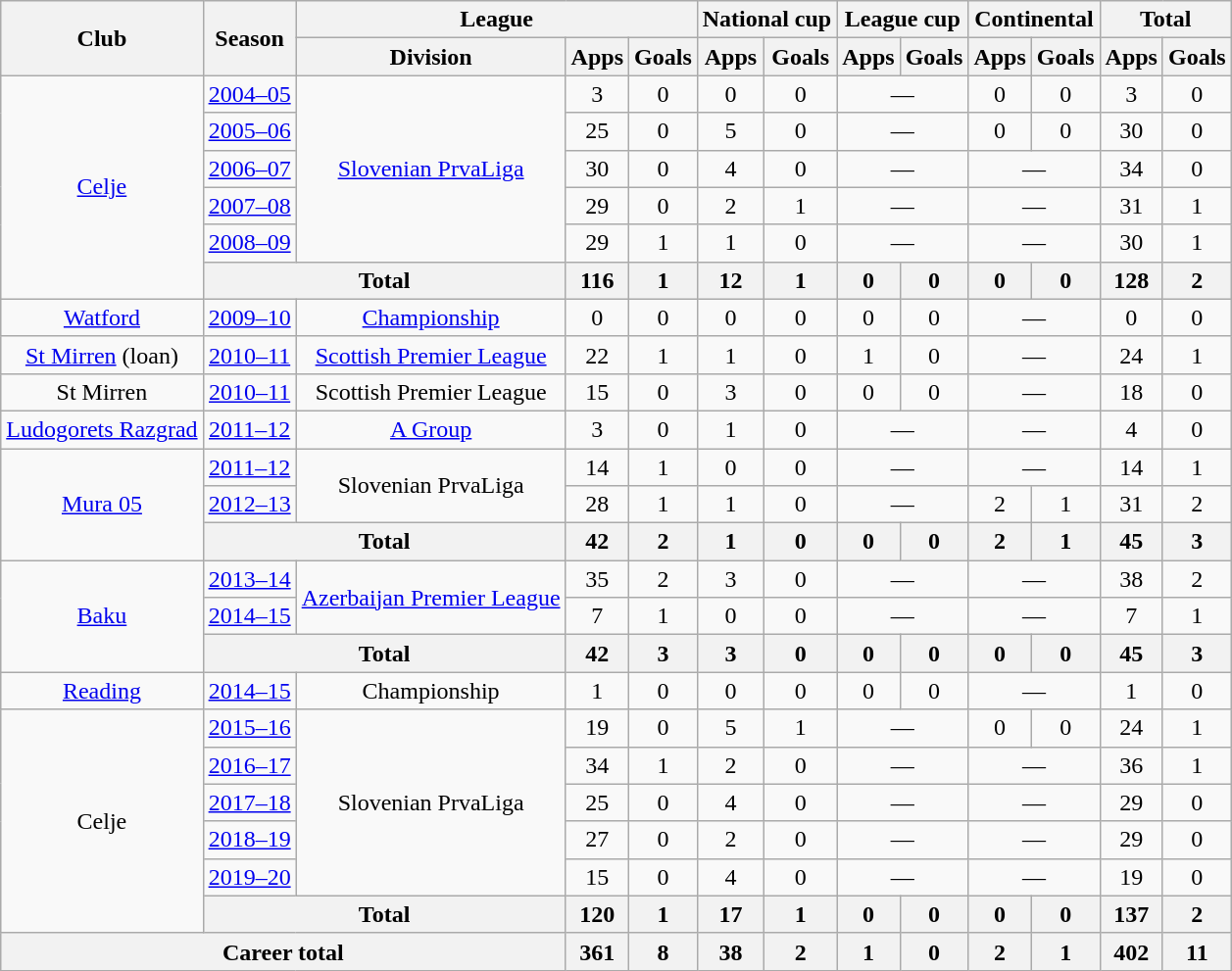<table class="wikitable" style="text-align:center">
<tr>
<th rowspan="2">Club</th>
<th rowspan="2">Season</th>
<th colspan="3">League</th>
<th colspan="2">National cup</th>
<th colspan="2">League cup</th>
<th colspan="2">Continental</th>
<th colspan="2">Total</th>
</tr>
<tr>
<th>Division</th>
<th>Apps</th>
<th>Goals</th>
<th>Apps</th>
<th>Goals</th>
<th>Apps</th>
<th>Goals</th>
<th>Apps</th>
<th>Goals</th>
<th>Apps</th>
<th>Goals</th>
</tr>
<tr>
<td rowspan="6"><a href='#'>Celje</a></td>
<td><a href='#'>2004–05</a></td>
<td rowspan="5"><a href='#'>Slovenian PrvaLiga</a></td>
<td>3</td>
<td>0</td>
<td>0</td>
<td>0</td>
<td colspan="2">—</td>
<td>0</td>
<td>0</td>
<td>3</td>
<td>0</td>
</tr>
<tr>
<td><a href='#'>2005–06</a></td>
<td>25</td>
<td>0</td>
<td>5</td>
<td>0</td>
<td colspan="2">—</td>
<td>0</td>
<td>0</td>
<td>30</td>
<td>0</td>
</tr>
<tr>
<td><a href='#'>2006–07</a></td>
<td>30</td>
<td>0</td>
<td>4</td>
<td>0</td>
<td colspan="2">—</td>
<td colspan="2">—</td>
<td>34</td>
<td>0</td>
</tr>
<tr>
<td><a href='#'>2007–08</a></td>
<td>29</td>
<td>0</td>
<td>2</td>
<td>1</td>
<td colspan="2">—</td>
<td colspan="2">—</td>
<td>31</td>
<td>1</td>
</tr>
<tr>
<td><a href='#'>2008–09</a></td>
<td>29</td>
<td>1</td>
<td>1</td>
<td>0</td>
<td colspan="2">—</td>
<td colspan="2">—</td>
<td>30</td>
<td>1</td>
</tr>
<tr>
<th colspan="2">Total</th>
<th>116</th>
<th>1</th>
<th>12</th>
<th>1</th>
<th>0</th>
<th>0</th>
<th>0</th>
<th>0</th>
<th>128</th>
<th>2</th>
</tr>
<tr>
<td><a href='#'>Watford</a></td>
<td><a href='#'>2009–10</a></td>
<td><a href='#'>Championship</a></td>
<td>0</td>
<td>0</td>
<td>0</td>
<td>0</td>
<td>0</td>
<td>0</td>
<td colspan="2">—</td>
<td>0</td>
<td>0</td>
</tr>
<tr>
<td><a href='#'>St Mirren</a> (loan)</td>
<td><a href='#'>2010–11</a></td>
<td><a href='#'>Scottish Premier League</a></td>
<td>22</td>
<td>1</td>
<td>1</td>
<td>0</td>
<td>1</td>
<td>0</td>
<td colspan="2">—</td>
<td>24</td>
<td>1</td>
</tr>
<tr>
<td>St Mirren</td>
<td><a href='#'>2010–11</a></td>
<td>Scottish Premier League</td>
<td>15</td>
<td>0</td>
<td>3</td>
<td>0</td>
<td>0</td>
<td>0</td>
<td colspan="2">—</td>
<td>18</td>
<td>0</td>
</tr>
<tr>
<td><a href='#'>Ludogorets Razgrad</a></td>
<td><a href='#'>2011–12</a></td>
<td><a href='#'>A Group</a></td>
<td>3</td>
<td>0</td>
<td>1</td>
<td>0</td>
<td colspan="2">—</td>
<td colspan="2">—</td>
<td>4</td>
<td>0</td>
</tr>
<tr>
<td rowspan="3"><a href='#'>Mura 05</a></td>
<td><a href='#'>2011–12</a></td>
<td rowspan="2">Slovenian PrvaLiga</td>
<td>14</td>
<td>1</td>
<td>0</td>
<td>0</td>
<td colspan="2">—</td>
<td colspan="2">—</td>
<td>14</td>
<td>1</td>
</tr>
<tr>
<td><a href='#'>2012–13</a></td>
<td>28</td>
<td>1</td>
<td>1</td>
<td>0</td>
<td colspan="2">—</td>
<td>2</td>
<td>1</td>
<td>31</td>
<td>2</td>
</tr>
<tr>
<th colspan="2">Total</th>
<th>42</th>
<th>2</th>
<th>1</th>
<th>0</th>
<th>0</th>
<th>0</th>
<th>2</th>
<th>1</th>
<th>45</th>
<th>3</th>
</tr>
<tr>
<td rowspan="3"><a href='#'>Baku</a></td>
<td><a href='#'>2013–14</a></td>
<td rowspan="2"><a href='#'>Azerbaijan Premier League</a></td>
<td>35</td>
<td>2</td>
<td>3</td>
<td>0</td>
<td colspan="2">—</td>
<td colspan="2">—</td>
<td>38</td>
<td>2</td>
</tr>
<tr>
<td><a href='#'>2014–15</a></td>
<td>7</td>
<td>1</td>
<td>0</td>
<td>0</td>
<td colspan="2">—</td>
<td colspan="2">—</td>
<td>7</td>
<td>1</td>
</tr>
<tr>
<th colspan="2">Total</th>
<th>42</th>
<th>3</th>
<th>3</th>
<th>0</th>
<th>0</th>
<th>0</th>
<th>0</th>
<th>0</th>
<th>45</th>
<th>3</th>
</tr>
<tr>
<td><a href='#'>Reading</a></td>
<td><a href='#'>2014–15</a></td>
<td>Championship</td>
<td>1</td>
<td>0</td>
<td>0</td>
<td>0</td>
<td>0</td>
<td>0</td>
<td colspan="2">—</td>
<td>1</td>
<td>0</td>
</tr>
<tr>
<td rowspan="6">Celje</td>
<td><a href='#'>2015–16</a></td>
<td rowspan="5">Slovenian PrvaLiga</td>
<td>19</td>
<td>0</td>
<td>5</td>
<td>1</td>
<td colspan="2">—</td>
<td>0</td>
<td>0</td>
<td>24</td>
<td>1</td>
</tr>
<tr>
<td><a href='#'>2016–17</a></td>
<td>34</td>
<td>1</td>
<td>2</td>
<td>0</td>
<td colspan="2">—</td>
<td colspan="2">—</td>
<td>36</td>
<td>1</td>
</tr>
<tr>
<td><a href='#'>2017–18</a></td>
<td>25</td>
<td>0</td>
<td>4</td>
<td>0</td>
<td colspan="2">—</td>
<td colspan="2">—</td>
<td>29</td>
<td>0</td>
</tr>
<tr>
<td><a href='#'>2018–19</a></td>
<td>27</td>
<td>0</td>
<td>2</td>
<td>0</td>
<td colspan="2">—</td>
<td colspan="2">—</td>
<td>29</td>
<td>0</td>
</tr>
<tr>
<td><a href='#'>2019–20</a></td>
<td>15</td>
<td>0</td>
<td>4</td>
<td>0</td>
<td colspan="2">—</td>
<td colspan="2">—</td>
<td>19</td>
<td>0</td>
</tr>
<tr>
<th colspan="2">Total</th>
<th>120</th>
<th>1</th>
<th>17</th>
<th>1</th>
<th>0</th>
<th>0</th>
<th>0</th>
<th>0</th>
<th>137</th>
<th>2</th>
</tr>
<tr>
<th colspan="3">Career total</th>
<th>361</th>
<th>8</th>
<th>38</th>
<th>2</th>
<th>1</th>
<th>0</th>
<th>2</th>
<th>1</th>
<th>402</th>
<th>11</th>
</tr>
</table>
